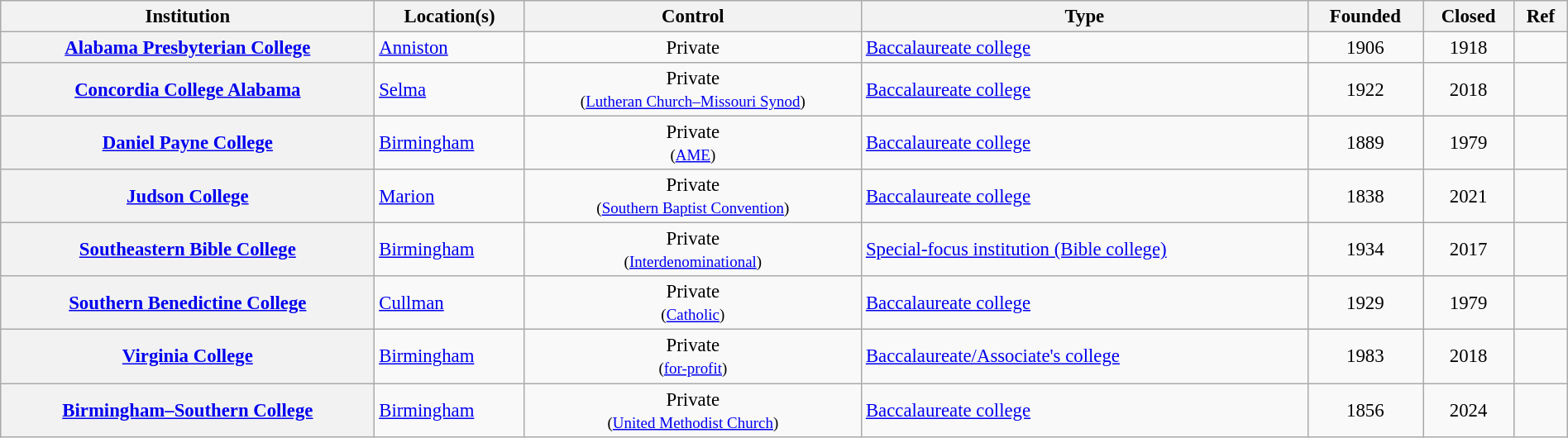<table class="wikitable sortable plainrowheaders" style="text-align:left; width:100%; font-size:95%">
<tr>
<th>Institution</th>
<th>Location(s)</th>
<th>Control</th>
<th>Type</th>
<th>Founded</th>
<th>Closed</th>
<th>Ref</th>
</tr>
<tr>
<th scope="row"><a href='#'>Alabama Presbyterian College</a></th>
<td><a href='#'>Anniston</a></td>
<td style="text-align:center;">Private</td>
<td><a href='#'>Baccalaureate college</a></td>
<td style="text-align:center;">1906</td>
<td style="text-align:center;">1918</td>
<td></td>
</tr>
<tr>
<th scope="row"><a href='#'>Concordia College Alabama</a></th>
<td><a href='#'>Selma</a></td>
<td style="text-align:center;">Private<br><small>(<a href='#'>Lutheran Church–Missouri Synod</a>)</small></td>
<td><a href='#'>Baccalaureate college</a></td>
<td style="text-align:center;">1922</td>
<td style="text-align:center;">2018</td>
<td></td>
</tr>
<tr>
<th scope="row"><a href='#'>Daniel Payne College</a></th>
<td><a href='#'>Birmingham</a></td>
<td style="text-align:center;">Private<br><small>(<a href='#'>AME</a>)</small></td>
<td><a href='#'>Baccalaureate college</a></td>
<td style="text-align:center;">1889</td>
<td style="text-align:center;">1979</td>
<td></td>
</tr>
<tr>
<th scope="row"><a href='#'>Judson College</a></th>
<td><a href='#'>Marion</a></td>
<td style="text-align:center;">Private<br><small>(<a href='#'>Southern Baptist Convention</a>)</small></td>
<td><a href='#'>Baccalaureate college</a></td>
<td style="text-align:center;">1838</td>
<td style="text-align:center;">2021</td>
<td></td>
</tr>
<tr>
<th scope="row"><a href='#'>Southeastern Bible College</a></th>
<td><a href='#'>Birmingham</a></td>
<td style="text-align:center;">Private<br><small>(<a href='#'>Interdenominational</a>)</small></td>
<td><a href='#'>Special-focus institution (Bible college)</a></td>
<td style="text-align:center;">1934</td>
<td style="text-align:center;">2017</td>
<td></td>
</tr>
<tr>
<th scope="row"><a href='#'>Southern Benedictine College</a></th>
<td><a href='#'>Cullman</a></td>
<td style="text-align:center;">Private<br><small>(<a href='#'>Catholic</a>)</small></td>
<td><a href='#'>Baccalaureate college</a></td>
<td style="text-align:center;">1929</td>
<td style="text-align:center;">1979</td>
<td></td>
</tr>
<tr>
<th scope="row"><a href='#'>Virginia College</a></th>
<td><a href='#'>Birmingham</a></td>
<td style="text-align:center;">Private<br><small>(<a href='#'>for-profit</a>)</small></td>
<td><a href='#'>Baccalaureate/Associate's college</a></td>
<td style="text-align:center;">1983</td>
<td style="text-align:center;">2018</td>
<td></td>
</tr>
<tr>
<th scope="row"><a href='#'>Birmingham–Southern College</a></th>
<td><a href='#'>Birmingham</a></td>
<td style="text-align:center;">Private<br><small>(<a href='#'>United Methodist Church</a>)</small></td>
<td><a href='#'>Baccalaureate college</a></td>
<td style="text-align:center;">1856</td>
<td style="text-align:center;">2024</td>
<td></td>
</tr>
</table>
